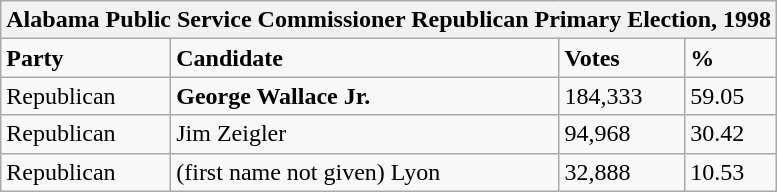<table class="wikitable">
<tr>
<th colspan="4">Alabama Public Service Commissioner Republican Primary Election, 1998</th>
</tr>
<tr>
<td><strong>Party</strong></td>
<td><strong>Candidate</strong></td>
<td><strong>Votes</strong></td>
<td><strong>%</strong></td>
</tr>
<tr>
<td>Republican</td>
<td><strong>George Wallace Jr.</strong></td>
<td>184,333</td>
<td>59.05</td>
</tr>
<tr>
<td>Republican</td>
<td>Jim Zeigler</td>
<td>94,968</td>
<td>30.42</td>
</tr>
<tr>
<td>Republican</td>
<td>(first name not given) Lyon</td>
<td>32,888</td>
<td>10.53</td>
</tr>
</table>
